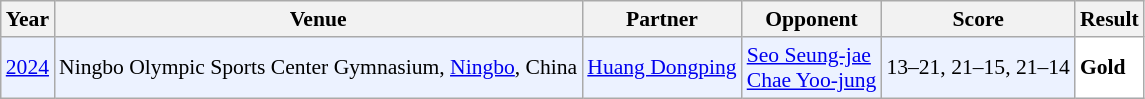<table class="sortable wikitable" style="font-size: 90%;">
<tr>
<th>Year</th>
<th>Venue</th>
<th>Partner</th>
<th>Opponent</th>
<th>Score</th>
<th>Result</th>
</tr>
<tr style="background:#ECF2FF">
<td align="center"><a href='#'>2024</a></td>
<td align="left">Ningbo Olympic Sports Center Gymnasium, <a href='#'>Ningbo</a>, China</td>
<td align="left"> <a href='#'>Huang Dongping</a></td>
<td align="left"> <a href='#'>Seo Seung-jae</a><br> <a href='#'>Chae Yoo-jung</a></td>
<td align="left">13–21, 21–15, 21–14</td>
<td style="text-align:left; background:white"> <strong>Gold</strong></td>
</tr>
</table>
